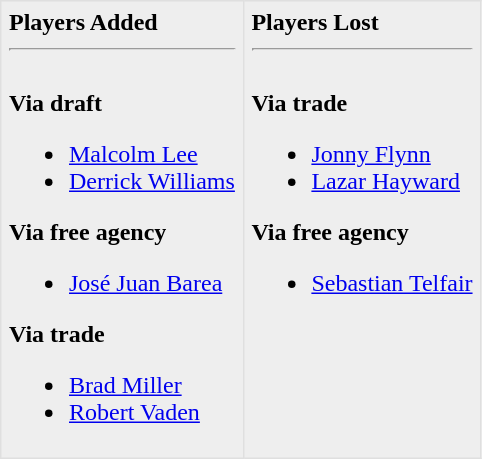<table border=1 style="border-collapse:collapse; background-color:#eeeeee" bordercolor="#DFDFDF" cellpadding="5">
<tr>
<td valign="top"><strong>Players Added</strong> <hr><br><strong>Via draft</strong><ul><li><a href='#'>Malcolm Lee</a></li><li><a href='#'>Derrick Williams</a></li></ul><strong>Via free agency</strong><ul><li><a href='#'>José Juan Barea</a></li></ul><strong>Via trade</strong><ul><li><a href='#'>Brad Miller</a></li><li><a href='#'>Robert Vaden</a> </li></ul></td>
<td valign="top"><strong>Players Lost</strong> <hr><br><strong>Via trade</strong><ul><li><a href='#'>Jonny Flynn</a></li><li><a href='#'>Lazar Hayward</a></li></ul><strong>Via free agency</strong><ul><li><a href='#'>Sebastian Telfair</a></li></ul></td>
</tr>
</table>
